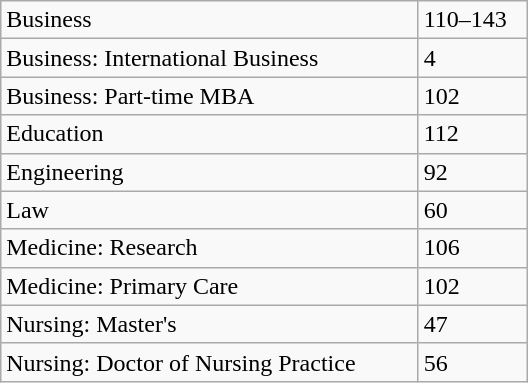<table class="wikitable floatright" style="width: 22em;">
<tr>
<td>Business</td>
<td>110–143</td>
</tr>
<tr>
<td>Business: International Business</td>
<td>4</td>
</tr>
<tr>
<td>Business: Part-time MBA</td>
<td>102</td>
</tr>
<tr>
<td>Education</td>
<td>112</td>
</tr>
<tr>
<td>Engineering</td>
<td>92</td>
</tr>
<tr>
<td>Law</td>
<td>60</td>
</tr>
<tr>
<td>Medicine: Research</td>
<td>106</td>
</tr>
<tr>
<td>Medicine: Primary Care</td>
<td>102</td>
</tr>
<tr>
<td>Nursing: Master's</td>
<td>47</td>
</tr>
<tr>
<td>Nursing: Doctor of Nursing Practice</td>
<td>56</td>
</tr>
</table>
